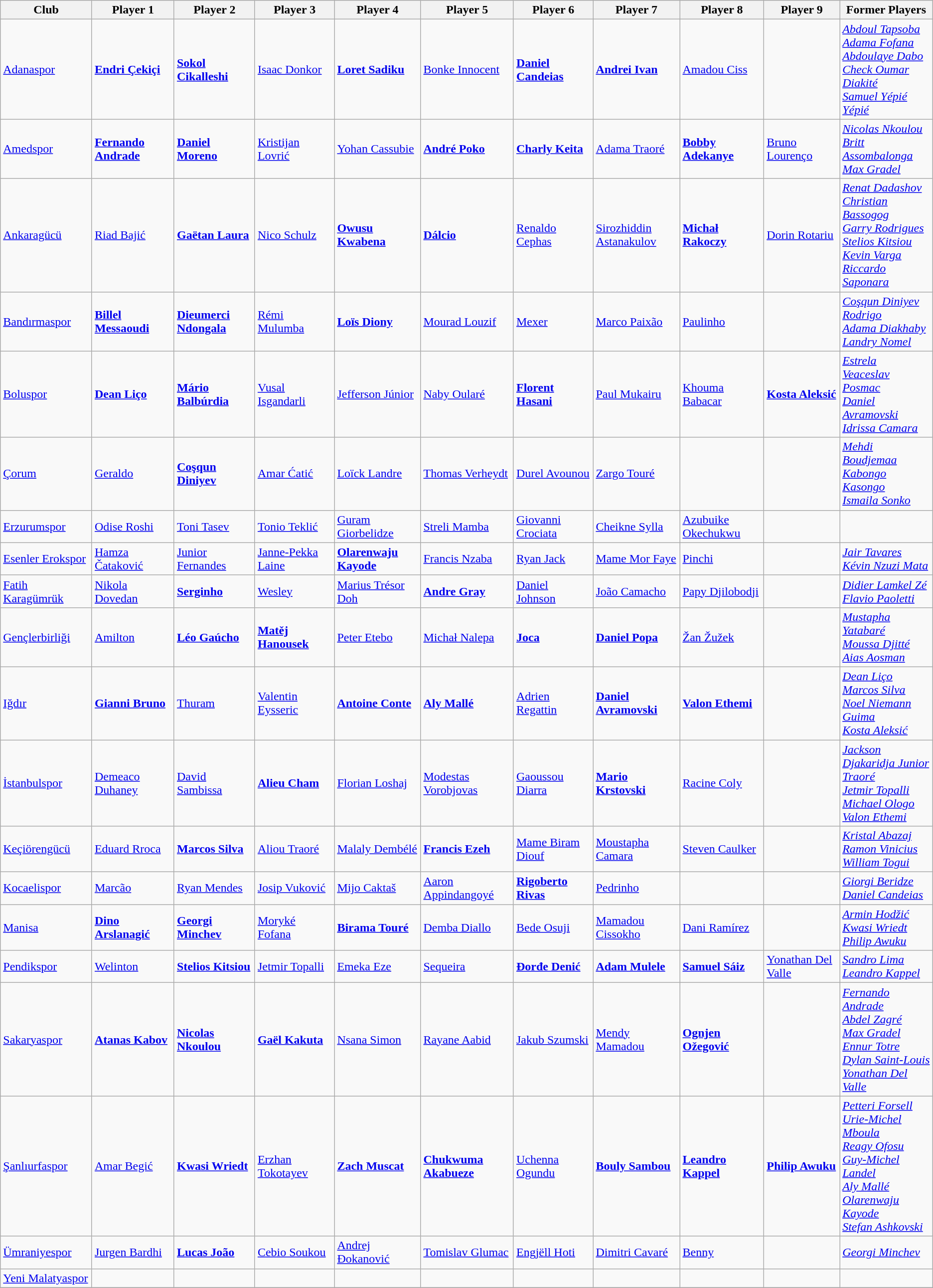<table class="wikitable">
<tr>
<th width="170">Club</th>
<th width="170">Player 1</th>
<th width="170">Player 2</th>
<th width="170">Player 3</th>
<th width="170">Player 4</th>
<th width="170">Player 5</th>
<th width="170">Player 6</th>
<th width="170">Player 7</th>
<th width="170">Player 8</th>
<th width="170">Player 9</th>
<th width="170">Former Players</th>
</tr>
<tr>
<td><a href='#'>Adanaspor</a></td>
<td> <strong><a href='#'>Endri Çekiçi</a></strong></td>
<td> <strong><a href='#'>Sokol Cikalleshi</a></strong></td>
<td> <a href='#'>Isaac Donkor</a></td>
<td> <strong><a href='#'>Loret Sadiku</a></strong></td>
<td> <a href='#'>Bonke Innocent</a></td>
<td> <strong><a href='#'>Daniel Candeias</a></strong></td>
<td> <strong><a href='#'>Andrei Ivan</a></strong></td>
<td> <a href='#'>Amadou Ciss</a></td>
<td></td>
<td> <em><a href='#'>Abdoul Tapsoba</a></em> <br>  <em><a href='#'>Adama Fofana</a></em> <br>  <em><a href='#'>Abdoulaye Dabo</a></em> <br>  <em><a href='#'>Check Oumar Diakité</a></em> <br>  <em><a href='#'>Samuel Yépié Yépié</a></em></td>
</tr>
<tr>
<td><a href='#'>Amedspor</a></td>
<td> <strong><a href='#'>Fernando Andrade</a></strong></td>
<td> <strong><a href='#'>Daniel Moreno</a></strong></td>
<td> <a href='#'>Kristijan Lovrić</a></td>
<td> <a href='#'>Yohan Cassubie</a></td>
<td> <strong><a href='#'>André Poko</a></strong></td>
<td> <strong><a href='#'>Charly Keita</a></strong></td>
<td> <a href='#'>Adama Traoré</a></td>
<td> <strong><a href='#'>Bobby Adekanye</a></strong></td>
<td> <a href='#'>Bruno Lourenço</a></td>
<td> <em><a href='#'>Nicolas Nkoulou</a></em> <br>  <em><a href='#'>Britt Assombalonga</a></em> <br>  <em><a href='#'>Max Gradel</a></em></td>
</tr>
<tr>
<td><a href='#'>Ankaragücü</a></td>
<td> <a href='#'>Riad Bajić</a></td>
<td> <strong><a href='#'>Gaëtan Laura</a></strong></td>
<td> <a href='#'>Nico Schulz</a></td>
<td> <strong><a href='#'>Owusu Kwabena</a></strong></td>
<td> <strong><a href='#'>Dálcio</a></strong></td>
<td> <a href='#'>Renaldo Cephas</a></td>
<td> <a href='#'>Sirozhiddin Astanakulov</a></td>
<td> <strong><a href='#'>Michał Rakoczy</a></strong></td>
<td> <a href='#'>Dorin Rotariu</a></td>
<td> <em><a href='#'>Renat Dadashov</a></em> <br>  <em><a href='#'>Christian Bassogog</a></em> <br>  <em><a href='#'>Garry Rodrigues</a></em> <br>  <em><a href='#'>Stelios Kitsiou</a></em> <br>  <em><a href='#'>Kevin Varga</a></em> <br>  <em><a href='#'>Riccardo Saponara</a></em></td>
</tr>
<tr>
<td><a href='#'>Bandırmaspor</a></td>
<td> <strong><a href='#'>Billel Messaoudi</a></strong></td>
<td> <strong><a href='#'>Dieumerci Ndongala</a></strong></td>
<td> <a href='#'>Rémi Mulumba</a></td>
<td> <strong><a href='#'>Loïs Diony</a></strong></td>
<td> <a href='#'>Mourad Louzif</a></td>
<td> <a href='#'>Mexer</a></td>
<td> <a href='#'>Marco Paixão</a></td>
<td> <a href='#'>Paulinho</a></td>
<td></td>
<td> <em><a href='#'>Coşqun Diniyev</a></em> <br>  <em><a href='#'>Rodrigo</a></em> <br>  <em><a href='#'>Adama Diakhaby</a></em> <br>  <em><a href='#'>Landry Nomel</a></em></td>
</tr>
<tr>
<td><a href='#'>Boluspor</a></td>
<td> <strong><a href='#'>Dean Liço</a></strong></td>
<td> <strong><a href='#'>Mário Balbúrdia</a></strong></td>
<td> <a href='#'>Vusal Isgandarli</a></td>
<td> <a href='#'>Jefferson Júnior</a></td>
<td> <a href='#'>Naby Oularé</a></td>
<td> <strong><a href='#'>Florent Hasani</a></strong></td>
<td> <a href='#'>Paul Mukairu</a></td>
<td> <a href='#'>Khouma Babacar</a></td>
<td> <strong><a href='#'>Kosta Aleksić</a></strong></td>
<td> <em><a href='#'>Estrela</a></em> <br>  <em><a href='#'>Veaceslav Posmac</a></em> <br>  <em><a href='#'>Daniel Avramovski</a></em> <br>  <em><a href='#'>Idrissa Camara</a></em></td>
</tr>
<tr>
<td><a href='#'>Çorum</a></td>
<td> <a href='#'>Geraldo</a></td>
<td> <strong><a href='#'>Coşqun Diniyev</a></strong></td>
<td> <a href='#'>Amar Ćatić</a></td>
<td> <a href='#'>Loïck Landre</a></td>
<td> <a href='#'>Thomas Verheydt</a></td>
<td> <a href='#'>Durel Avounou</a></td>
<td> <a href='#'>Zargo Touré</a></td>
<td></td>
<td></td>
<td> <em><a href='#'>Mehdi Boudjemaa</a></em> <br>  <em><a href='#'>Kabongo Kasongo</a></em> <br>  <em><a href='#'>Ismaila Sonko</a></em></td>
</tr>
<tr>
<td><a href='#'>Erzurumspor</a></td>
<td> <a href='#'>Odise Roshi</a></td>
<td> <a href='#'>Toni Tasev</a></td>
<td> <a href='#'>Tonio Teklić</a></td>
<td> <a href='#'>Guram Giorbelidze</a></td>
<td> <a href='#'>Streli Mamba</a></td>
<td> <a href='#'>Giovanni Crociata</a></td>
<td> <a href='#'>Cheikne Sylla</a></td>
<td> <a href='#'>Azubuike Okechukwu</a></td>
<td></td>
<td></td>
</tr>
<tr>
<td><a href='#'>Esenler Erokspor</a></td>
<td> <a href='#'>Hamza Čataković</a></td>
<td> <a href='#'>Junior Fernandes</a></td>
<td> <a href='#'>Janne-Pekka Laine</a></td>
<td> <strong><a href='#'>Olarenwaju Kayode</a></strong></td>
<td> <a href='#'>Francis Nzaba</a></td>
<td> <a href='#'>Ryan Jack</a></td>
<td> <a href='#'>Mame Mor Faye</a></td>
<td> <a href='#'>Pinchi</a></td>
<td></td>
<td> <em><a href='#'>Jair Tavares</a></em> <br>  <em><a href='#'>Kévin Nzuzi Mata</a></em></td>
</tr>
<tr>
<td><a href='#'>Fatih Karagümrük</a></td>
<td> <a href='#'>Nikola Dovedan</a></td>
<td> <strong><a href='#'>Serginho</a></strong></td>
<td> <a href='#'>Wesley</a></td>
<td> <a href='#'>Marius Trésor Doh</a></td>
<td> <strong><a href='#'>Andre Gray</a></strong></td>
<td> <a href='#'>Daniel Johnson</a></td>
<td> <a href='#'>João Camacho</a></td>
<td> <a href='#'>Papy Djilobodji</a></td>
<td></td>
<td> <em><a href='#'>Didier Lamkel Zé</a></em> <br>  <em><a href='#'>Flavio Paoletti</a></em></td>
</tr>
<tr>
<td><a href='#'>Gençlerbirliği</a></td>
<td> <a href='#'>Amilton</a></td>
<td> <strong><a href='#'>Léo Gaúcho</a></strong></td>
<td> <strong><a href='#'>Matěj Hanousek</a></strong></td>
<td> <a href='#'>Peter Etebo</a></td>
<td> <a href='#'>Michał Nalepa</a></td>
<td> <strong><a href='#'>Joca</a></strong></td>
<td> <strong><a href='#'>Daniel Popa</a></strong></td>
<td> <a href='#'>Žan Žužek</a></td>
<td></td>
<td> <em><a href='#'>Mustapha Yatabaré</a></em> <br>  <em><a href='#'>Moussa Djitté</a></em> <br>  <em><a href='#'>Aias Aosman</a></em></td>
</tr>
<tr>
<td><a href='#'>Iğdır</a></td>
<td> <strong><a href='#'>Gianni Bruno</a></strong></td>
<td> <a href='#'>Thuram</a></td>
<td> <a href='#'>Valentin Eysseric</a></td>
<td> <strong><a href='#'>Antoine Conte</a></strong></td>
<td> <strong><a href='#'>Aly Mallé</a></strong></td>
<td> <a href='#'>Adrien Regattin</a></td>
<td> <strong><a href='#'>Daniel Avramovski</a></strong></td>
<td> <strong><a href='#'>Valon Ethemi</a></strong></td>
<td></td>
<td> <em><a href='#'>Dean Liço</a></em> <br>  <em><a href='#'>Marcos Silva</a></em> <br>  <em><a href='#'>Noel Niemann</a></em> <br>  <em><a href='#'>Guima</a></em> <br>  <em><a href='#'>Kosta Aleksić</a></em></td>
</tr>
<tr>
<td><a href='#'>İstanbulspor</a></td>
<td> <a href='#'>Demeaco Duhaney</a></td>
<td> <a href='#'>David Sambissa</a></td>
<td> <strong><a href='#'>Alieu Cham</a></strong></td>
<td> <a href='#'>Florian Loshaj</a></td>
<td> <a href='#'>Modestas Vorobjovas</a></td>
<td> <a href='#'>Gaoussou Diarra</a></td>
<td> <strong><a href='#'>Mario Krstovski</a></strong></td>
<td> <a href='#'>Racine Coly</a></td>
<td></td>
<td> <em><a href='#'>Jackson</a></em> <br>  <em><a href='#'>Djakaridja Junior Traoré</a></em> <br>  <em><a href='#'>Jetmir Topalli</a></em> <br>  <em><a href='#'>Michael Ologo</a></em> <br>  <em><a href='#'>Valon Ethemi</a></em></td>
</tr>
<tr>
<td><a href='#'>Keçiörengücü</a></td>
<td> <a href='#'>Eduard Rroca</a></td>
<td> <strong><a href='#'>Marcos Silva</a></strong></td>
<td> <a href='#'>Aliou Traoré</a></td>
<td> <a href='#'>Malaly Dembélé</a></td>
<td> <strong><a href='#'>Francis Ezeh</a></strong></td>
<td> <a href='#'>Mame Biram Diouf</a></td>
<td> <a href='#'>Moustapha Camara</a></td>
<td> <a href='#'>Steven Caulker</a></td>
<td></td>
<td> <em><a href='#'>Kristal Abazaj</a></em> <br>  <em><a href='#'>Ramon Vinicius</a></em> <br>  <em><a href='#'>William Togui</a></em></td>
</tr>
<tr>
<td><a href='#'>Kocaelispor</a></td>
<td> <a href='#'>Marcão</a></td>
<td> <a href='#'>Ryan Mendes</a></td>
<td> <a href='#'>Josip Vuković</a></td>
<td> <a href='#'>Mijo Caktaš</a></td>
<td> <a href='#'>Aaron Appindangoyé</a></td>
<td> <strong><a href='#'>Rigoberto Rivas</a></strong></td>
<td> <a href='#'>Pedrinho</a></td>
<td></td>
<td></td>
<td> <em><a href='#'>Giorgi Beridze</a></em> <br>  <em><a href='#'>Daniel Candeias</a></em></td>
</tr>
<tr>
<td><a href='#'>Manisa</a></td>
<td> <strong><a href='#'>Dino Arslanagić</a></strong></td>
<td> <strong><a href='#'>Georgi Minchev</a></strong></td>
<td> <a href='#'>Moryké Fofana</a></td>
<td> <strong><a href='#'>Birama Touré</a></strong></td>
<td> <a href='#'>Demba Diallo</a></td>
<td> <a href='#'>Bede Osuji</a></td>
<td> <a href='#'>Mamadou Cissokho</a></td>
<td> <a href='#'>Dani Ramírez</a></td>
<td></td>
<td> <em><a href='#'>Armin Hodžić</a></em> <br>  <em><a href='#'>Kwasi Wriedt</a></em> <br>  <em><a href='#'>Philip Awuku</a></em></td>
</tr>
<tr>
<td><a href='#'>Pendikspor</a></td>
<td> <a href='#'>Welinton</a></td>
<td> <strong><a href='#'>Stelios Kitsiou</a></strong></td>
<td> <a href='#'>Jetmir Topalli</a></td>
<td> <a href='#'>Emeka Eze</a></td>
<td> <a href='#'>Sequeira</a></td>
<td> <strong><a href='#'>Đorđe Denić</a></strong></td>
<td> <strong><a href='#'>Adam Mulele</a></strong></td>
<td> <strong><a href='#'>Samuel Sáiz</a></strong></td>
<td> <a href='#'>Yonathan Del Valle</a></td>
<td> <em><a href='#'>Sandro Lima</a></em> <br>  <em><a href='#'>Leandro Kappel</a></em></td>
</tr>
<tr>
<td><a href='#'>Sakaryaspor</a></td>
<td> <strong><a href='#'>Atanas Kabov</a></strong></td>
<td> <strong><a href='#'>Nicolas Nkoulou</a></strong></td>
<td> <strong><a href='#'>Gaël Kakuta</a></strong></td>
<td> <a href='#'>Nsana Simon</a></td>
<td> <a href='#'>Rayane Aabid</a></td>
<td> <a href='#'>Jakub Szumski</a></td>
<td> <a href='#'>Mendy Mamadou</a></td>
<td> <strong><a href='#'>Ognjen Ožegović</a></strong></td>
<td></td>
<td> <em><a href='#'>Fernando Andrade</a></em> <br>  <em><a href='#'>Abdel Zagré</a></em> <br>  <em><a href='#'>Max Gradel</a></em> <br>  <em><a href='#'>Ennur Totre</a></em> <br>  <em><a href='#'>Dylan Saint-Louis</a></em> <br>  <em><a href='#'>Yonathan Del Valle</a></em></td>
</tr>
<tr>
<td><a href='#'>Şanlıurfaspor</a></td>
<td> <a href='#'>Amar Begić</a></td>
<td> <strong><a href='#'>Kwasi Wriedt</a></strong></td>
<td> <a href='#'>Erzhan Tokotayev</a></td>
<td> <strong><a href='#'>Zach Muscat</a></strong></td>
<td> <strong><a href='#'>Chukwuma Akabueze</a></strong></td>
<td> <a href='#'>Uchenna Ogundu</a></td>
<td> <strong><a href='#'>Bouly Sambou</a></strong></td>
<td> <strong><a href='#'>Leandro Kappel</a></strong></td>
<td> <strong><a href='#'>Philip Awuku</a></strong></td>
<td> <em><a href='#'>Petteri Forsell</a></em> <br>  <em><a href='#'>Urie-Michel Mboula</a></em> <br>  <em><a href='#'>Reagy Ofosu</a></em> <br>  <em><a href='#'>Guy-Michel Landel</a></em> <br>  <em><a href='#'>Aly Mallé</a></em> <br>  <em><a href='#'>Olarenwaju Kayode</a></em> <br>  <em><a href='#'>Stefan Ashkovski</a></em></td>
</tr>
<tr>
<td><a href='#'>Ümraniyespor</a></td>
<td> <a href='#'>Jurgen Bardhi</a></td>
<td> <strong><a href='#'>Lucas João</a></strong></td>
<td> <a href='#'>Cebio Soukou</a></td>
<td> <a href='#'>Andrej Đokanović</a></td>
<td> <a href='#'>Tomislav Glumac</a></td>
<td> <a href='#'>Engjëll Hoti</a></td>
<td> <a href='#'>Dimitri Cavaré</a></td>
<td> <a href='#'>Benny</a></td>
<td></td>
<td> <em><a href='#'>Georgi Minchev</a></em></td>
</tr>
<tr>
<td><a href='#'>Yeni Malatyaspor</a></td>
<td></td>
<td></td>
<td></td>
<td></td>
<td></td>
<td></td>
<td></td>
<td></td>
<td></td>
<td></td>
</tr>
<tr>
</tr>
</table>
